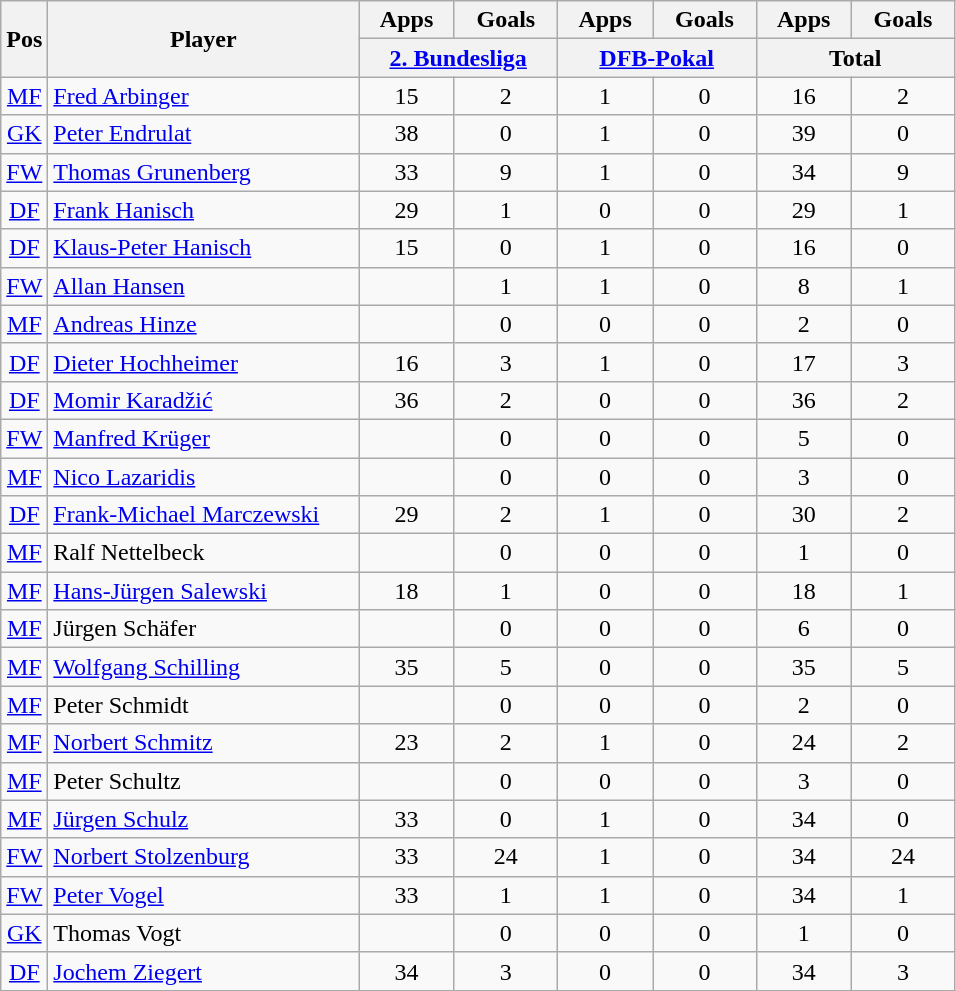<table class="wikitable sortable" style="text-align:center">
<tr>
<th rowspan="2" class="unsortable">Pos</th>
<th rowspan="2" class="unsortable" width="200">Player</th>
<th>Apps</th>
<th>Goals</th>
<th>Apps</th>
<th>Goals</th>
<th>Apps</th>
<th>Goals</th>
</tr>
<tr class="unsortable">
<th colspan="2" width="125"><a href='#'>2. Bundesliga</a></th>
<th colspan="2" width="125"><a href='#'>DFB-Pokal</a></th>
<th colspan="2" width="125">Total</th>
</tr>
<tr>
<td><a href='#'>MF</a></td>
<td align="left"> <a href='#'>Fred Arbinger</a></td>
<td>15</td>
<td>2</td>
<td>1</td>
<td>0</td>
<td>16</td>
<td>2</td>
</tr>
<tr>
<td><a href='#'>GK</a></td>
<td align="left"> <a href='#'>Peter Endrulat</a></td>
<td>38</td>
<td>0</td>
<td>1</td>
<td>0</td>
<td>39</td>
<td>0</td>
</tr>
<tr>
<td><a href='#'>FW</a></td>
<td align="left"> <a href='#'>Thomas Grunenberg</a></td>
<td>33</td>
<td>9</td>
<td>1</td>
<td>0</td>
<td>34</td>
<td>9</td>
</tr>
<tr>
<td><a href='#'>DF</a></td>
<td align="left"> <a href='#'>Frank Hanisch</a></td>
<td>29</td>
<td>1</td>
<td>0</td>
<td>0</td>
<td>29</td>
<td>1</td>
</tr>
<tr>
<td><a href='#'>DF</a></td>
<td align="left"> <a href='#'>Klaus-Peter Hanisch</a></td>
<td>15</td>
<td>0</td>
<td>1</td>
<td>0</td>
<td>16</td>
<td>0</td>
</tr>
<tr>
<td><a href='#'>FW</a></td>
<td align="left"> <a href='#'>Allan Hansen</a></td>
<td></td>
<td>1</td>
<td>1</td>
<td>0</td>
<td>8</td>
<td>1</td>
</tr>
<tr>
<td><a href='#'>MF</a></td>
<td align="left"> <a href='#'>Andreas Hinze</a></td>
<td></td>
<td>0</td>
<td>0</td>
<td>0</td>
<td>2</td>
<td>0</td>
</tr>
<tr>
<td><a href='#'>DF</a></td>
<td align="left"> <a href='#'>Dieter Hochheimer</a></td>
<td>16</td>
<td>3</td>
<td>1</td>
<td>0</td>
<td>17</td>
<td>3</td>
</tr>
<tr>
<td><a href='#'>DF</a></td>
<td align="left"> <a href='#'>Momir Karadžić</a></td>
<td>36</td>
<td>2</td>
<td>0</td>
<td>0</td>
<td>36</td>
<td>2</td>
</tr>
<tr>
<td><a href='#'>FW</a></td>
<td align="left"> <a href='#'>Manfred Krüger</a></td>
<td></td>
<td>0</td>
<td>0</td>
<td>0</td>
<td>5</td>
<td>0</td>
</tr>
<tr>
<td><a href='#'>MF</a></td>
<td align="left"> <a href='#'>Nico Lazaridis</a></td>
<td></td>
<td>0</td>
<td>0</td>
<td>0</td>
<td>3</td>
<td>0</td>
</tr>
<tr>
<td><a href='#'>DF</a></td>
<td align="left"> <a href='#'>Frank-Michael Marczewski</a></td>
<td>29</td>
<td>2</td>
<td>1</td>
<td>0</td>
<td>30</td>
<td>2</td>
</tr>
<tr>
<td><a href='#'>MF</a></td>
<td align="left"> Ralf Nettelbeck</td>
<td></td>
<td>0</td>
<td>0</td>
<td>0</td>
<td>1</td>
<td>0</td>
</tr>
<tr>
<td><a href='#'>MF</a></td>
<td align="left"> <a href='#'>Hans-Jürgen Salewski</a></td>
<td>18</td>
<td>1</td>
<td>0</td>
<td>0</td>
<td>18</td>
<td>1</td>
</tr>
<tr>
<td><a href='#'>MF</a></td>
<td align="left"> Jürgen Schäfer</td>
<td></td>
<td>0</td>
<td>0</td>
<td>0</td>
<td>6</td>
<td>0</td>
</tr>
<tr>
<td><a href='#'>MF</a></td>
<td align="left"> <a href='#'>Wolfgang Schilling</a></td>
<td>35</td>
<td>5</td>
<td>0</td>
<td>0</td>
<td>35</td>
<td>5</td>
</tr>
<tr>
<td><a href='#'>MF</a></td>
<td align="left"> Peter Schmidt</td>
<td></td>
<td>0</td>
<td>0</td>
<td>0</td>
<td>2</td>
<td>0</td>
</tr>
<tr>
<td><a href='#'>MF</a></td>
<td align="left"> <a href='#'>Norbert Schmitz</a></td>
<td>23</td>
<td>2</td>
<td>1</td>
<td>0</td>
<td>24</td>
<td>2</td>
</tr>
<tr>
<td><a href='#'>MF</a></td>
<td align="left"> Peter Schultz</td>
<td></td>
<td>0</td>
<td>0</td>
<td>0</td>
<td>3</td>
<td>0</td>
</tr>
<tr>
<td><a href='#'>MF</a></td>
<td align="left"> <a href='#'>Jürgen Schulz</a></td>
<td>33</td>
<td>0</td>
<td>1</td>
<td>0</td>
<td>34</td>
<td>0</td>
</tr>
<tr>
<td><a href='#'>FW</a></td>
<td align="left"> <a href='#'>Norbert Stolzenburg</a></td>
<td>33</td>
<td>24</td>
<td>1</td>
<td>0</td>
<td>34</td>
<td>24</td>
</tr>
<tr>
<td><a href='#'>FW</a></td>
<td align="left"> <a href='#'>Peter Vogel</a></td>
<td>33</td>
<td>1</td>
<td>1</td>
<td>0</td>
<td>34</td>
<td>1</td>
</tr>
<tr>
<td><a href='#'>GK</a></td>
<td align="left"> Thomas Vogt</td>
<td></td>
<td>0</td>
<td>0</td>
<td>0</td>
<td>1</td>
<td>0</td>
</tr>
<tr>
<td><a href='#'>DF</a></td>
<td align="left"> <a href='#'>Jochem Ziegert</a></td>
<td>34</td>
<td>3</td>
<td>0</td>
<td>0</td>
<td>34</td>
<td>3</td>
</tr>
</table>
